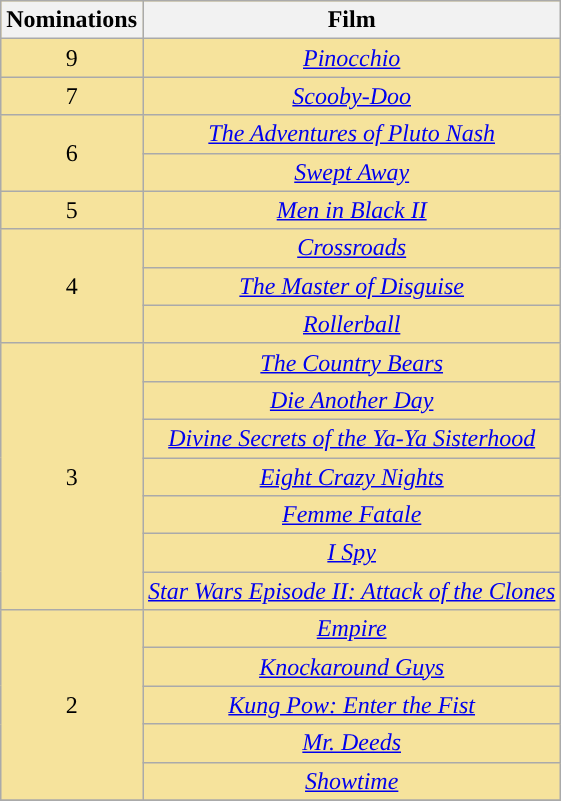<table class="wikitable sortable" rowspan=2 style="text-align: center; background: #f6e39c">
<tr>
<th scope="col" width="55">Nominations</th>
<th scope="col" align="center">Film</th>
</tr>
<tr>
<td>9</td>
<td><em><a href='#'>Pinocchio</a></em></td>
</tr>
<tr>
<td>7</td>
<td><em><a href='#'>Scooby-Doo</a></em></td>
</tr>
<tr>
<td rowspan="2" style="text-align:center">6</td>
<td><em><a href='#'>The Adventures of Pluto Nash</a></em></td>
</tr>
<tr>
<td><em><a href='#'>Swept Away</a></em></td>
</tr>
<tr>
<td>5</td>
<td><em><a href='#'>Men in Black II</a></em></td>
</tr>
<tr>
<td rowspan="3" style="text-align:center">4</td>
<td><em><a href='#'>Crossroads</a></em></td>
</tr>
<tr>
<td><em><a href='#'>The Master of Disguise</a></em></td>
</tr>
<tr>
<td><em><a href='#'>Rollerball</a></em></td>
</tr>
<tr>
<td rowspan="7" style="text-align:center">3</td>
<td><em><a href='#'>The Country Bears</a></em></td>
</tr>
<tr>
<td><em><a href='#'>Die Another Day</a></em></td>
</tr>
<tr>
<td><em><a href='#'>Divine Secrets of the Ya-Ya Sisterhood</a></em></td>
</tr>
<tr>
<td><em><a href='#'>Eight Crazy Nights</a></em></td>
</tr>
<tr>
<td><em><a href='#'>Femme Fatale</a></em></td>
</tr>
<tr>
<td><em><a href='#'>I Spy</a></em></td>
</tr>
<tr>
<td><em><a href='#'>Star Wars Episode II: Attack of the Clones</a></em></td>
</tr>
<tr>
<td rowspan="5" style="text-align:center">2</td>
<td><em><a href='#'>Empire</a></em></td>
</tr>
<tr>
<td><em><a href='#'>Knockaround Guys</a></em></td>
</tr>
<tr>
<td><em><a href='#'>Kung Pow: Enter the Fist</a></em></td>
</tr>
<tr>
<td><em><a href='#'>Mr. Deeds</a></em></td>
</tr>
<tr>
<td><em><a href='#'>Showtime</a></em></td>
</tr>
<tr>
</tr>
</table>
